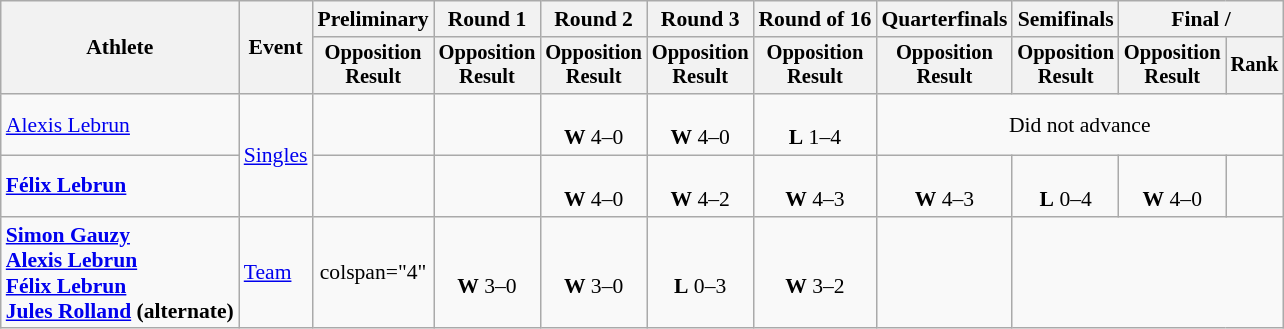<table class="wikitable" style="font-size:90%;">
<tr>
<th rowspan=2>Athlete</th>
<th rowspan=2>Event</th>
<th>Preliminary</th>
<th>Round 1</th>
<th>Round 2</th>
<th>Round 3</th>
<th>Round of 16</th>
<th>Quarterfinals</th>
<th>Semifinals</th>
<th colspan=2>Final / </th>
</tr>
<tr style="font-size:95%">
<th>Opposition<br>Result</th>
<th>Opposition<br>Result</th>
<th>Opposition<br>Result</th>
<th>Opposition<br>Result</th>
<th>Opposition<br>Result</th>
<th>Opposition<br>Result</th>
<th>Opposition<br>Result</th>
<th>Opposition<br>Result</th>
<th>Rank</th>
</tr>
<tr align=center>
<td align=left><a href='#'>Alexis Lebrun</a></td>
<td align=left rowspan=2><a href='#'>Singles</a></td>
<td></td>
<td></td>
<td><br><strong>W</strong> 4–0</td>
<td><br><strong>W</strong> 4–0</td>
<td><br><strong>L</strong> 1–4</td>
<td colspan="4">Did not advance</td>
</tr>
<tr align=center>
<td align=left><strong><a href='#'>Félix Lebrun</a></strong></td>
<td></td>
<td></td>
<td><br><strong>W</strong> 4–0</td>
<td><br><strong>W</strong> 4–2</td>
<td><br><strong>W</strong> 4–3</td>
<td><br><strong>W</strong> 4–3</td>
<td><br> <strong>L</strong> 0–4</td>
<td><br><strong>W</strong> 4–0</td>
<td></td>
</tr>
<tr align=center>
<td align=left><strong><a href='#'>Simon Gauzy</a><br><a href='#'>Alexis Lebrun</a><br><a href='#'>Félix Lebrun</a><br><a href='#'>Jules Rolland</a> (alternate)</strong></td>
<td align=left><a href='#'>Team</a></td>
<td>colspan="4" </td>
<td><br><strong>W</strong> 3–0</td>
<td><br><strong>W</strong> 3–0</td>
<td><br><strong>L</strong> 0–3</td>
<td><br><strong>W</strong> 3–2</td>
<td></td>
</tr>
</table>
